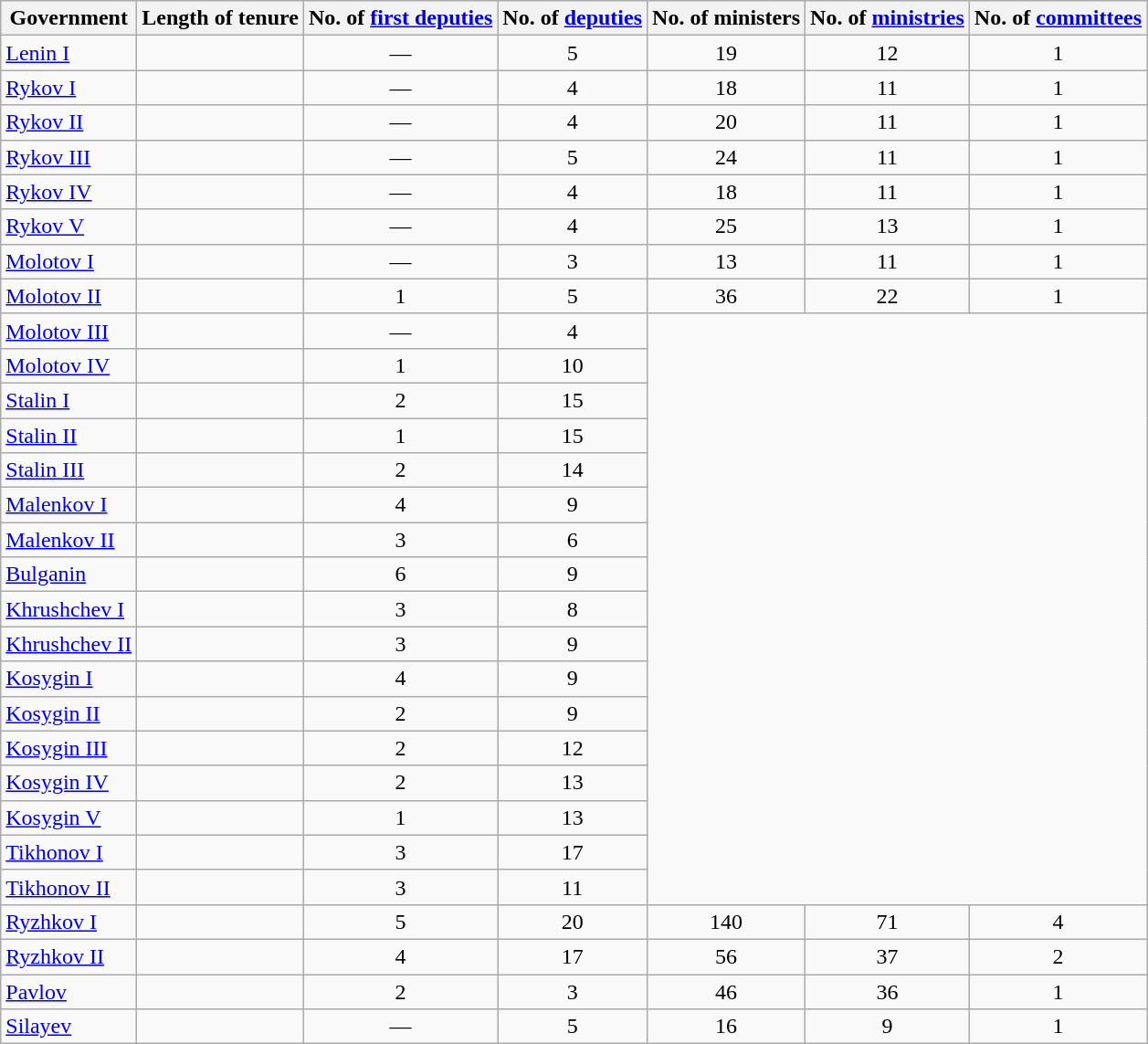<table class="wikitable sortable">
<tr>
<th scope="col">Government</th>
<th scope="col">Length of tenure</th>
<th scope="col">No. of <a href='#'>first deputies</a></th>
<th scope="col">No. of <a href='#'>deputies</a></th>
<th scope="col">No. of ministers</th>
<th scope="col">No. of <a href='#'>ministries</a></th>
<th scope="col">No. of <a href='#'>committees</a></th>
</tr>
<tr>
<td><a href='#'>Lenin I</a></td>
<td></td>
<td align="center">—</td>
<td align="center">5</td>
<td align="center">19</td>
<td align="center">12</td>
<td align="center">1</td>
</tr>
<tr>
<td><a href='#'>Rykov I</a></td>
<td></td>
<td align="center">—</td>
<td align="center">4</td>
<td align="center">18</td>
<td align="center">11</td>
<td align="center">1</td>
</tr>
<tr>
<td><a href='#'>Rykov II</a></td>
<td></td>
<td align="center">—</td>
<td align="center">4</td>
<td align="center">20</td>
<td align="center">11</td>
<td align="center">1</td>
</tr>
<tr>
<td><a href='#'>Rykov III</a></td>
<td></td>
<td align="center">—</td>
<td align="center">5</td>
<td align="center">24</td>
<td align="center">11</td>
<td align="center">1</td>
</tr>
<tr>
<td><a href='#'>Rykov IV</a></td>
<td></td>
<td align="center">—</td>
<td align="center">4</td>
<td align="center">18</td>
<td align="center">11</td>
<td align="center">1</td>
</tr>
<tr>
<td><a href='#'>Rykov V</a></td>
<td></td>
<td align="center">—</td>
<td align="center">4</td>
<td align="center">25</td>
<td align="center">13</td>
<td align="center">1</td>
</tr>
<tr>
<td><a href='#'>Molotov I</a></td>
<td></td>
<td align="center">—</td>
<td align="center">3</td>
<td align="center">13</td>
<td align="center">11</td>
<td align="center">1</td>
</tr>
<tr>
<td><a href='#'>Molotov II</a></td>
<td></td>
<td align="center">1</td>
<td align="center">5</td>
<td align="center">36</td>
<td align="center">22</td>
<td align="center">1</td>
</tr>
<tr>
<td><a href='#'>Molotov III</a></td>
<td></td>
<td align="center">—</td>
<td align="center">4</td>
</tr>
<tr>
<td><a href='#'>Molotov IV</a></td>
<td></td>
<td align="center">1</td>
<td align="center">10</td>
</tr>
<tr>
<td><a href='#'>Stalin I</a></td>
<td></td>
<td align="center">2</td>
<td align="center">15</td>
</tr>
<tr>
<td><a href='#'>Stalin II</a></td>
<td></td>
<td align="center">1</td>
<td align="center">15</td>
</tr>
<tr>
<td><a href='#'>Stalin III</a></td>
<td></td>
<td align="center">2</td>
<td align="center">14</td>
</tr>
<tr>
<td><a href='#'>Malenkov I</a></td>
<td></td>
<td align="center">4</td>
<td align="center">9</td>
</tr>
<tr>
<td><a href='#'>Malenkov II</a></td>
<td></td>
<td align="center">3</td>
<td align="center">6</td>
</tr>
<tr>
<td><a href='#'>Bulganin</a></td>
<td></td>
<td align="center">6</td>
<td align="center">9</td>
</tr>
<tr>
<td><a href='#'>Khrushchev I</a></td>
<td></td>
<td align="center">3</td>
<td align="center">8</td>
</tr>
<tr>
<td><a href='#'>Khrushchev II</a></td>
<td></td>
<td align="center">3</td>
<td align="center">9</td>
</tr>
<tr>
<td><a href='#'>Kosygin I</a></td>
<td></td>
<td align="center">4</td>
<td align="center">9</td>
</tr>
<tr>
<td><a href='#'>Kosygin II</a></td>
<td></td>
<td align="center">2</td>
<td align="center">9</td>
</tr>
<tr>
<td><a href='#'>Kosygin III</a></td>
<td></td>
<td align="center">2</td>
<td align="center">12</td>
</tr>
<tr>
<td><a href='#'>Kosygin IV</a></td>
<td></td>
<td align="center">2</td>
<td align="center">13</td>
</tr>
<tr>
<td><a href='#'>Kosygin V</a></td>
<td></td>
<td align="center">1</td>
<td align="center">13</td>
</tr>
<tr>
<td><a href='#'>Tikhonov I</a></td>
<td></td>
<td align="center">3</td>
<td align="center">17</td>
</tr>
<tr>
<td><a href='#'>Tikhonov II</a></td>
<td></td>
<td align="center">3</td>
<td align="center">11</td>
</tr>
<tr>
<td><a href='#'>Ryzhkov I</a></td>
<td></td>
<td align="center">5</td>
<td align="center">20</td>
<td align="center">140</td>
<td align="center">71</td>
<td align="center">4</td>
</tr>
<tr>
<td><a href='#'>Ryzhkov II</a></td>
<td></td>
<td align="center">4</td>
<td align="center">17</td>
<td align="center">56</td>
<td align="center">37</td>
<td align="center">2</td>
</tr>
<tr>
<td><a href='#'>Pavlov</a></td>
<td></td>
<td align="center">2</td>
<td align="center">3</td>
<td align="center">46</td>
<td align="center">36</td>
<td align="center">1</td>
</tr>
<tr>
<td><a href='#'>Silayev</a></td>
<td></td>
<td align="center">—</td>
<td align="center">5</td>
<td align="center">16</td>
<td align="center">9</td>
<td align="center">1</td>
</tr>
</table>
